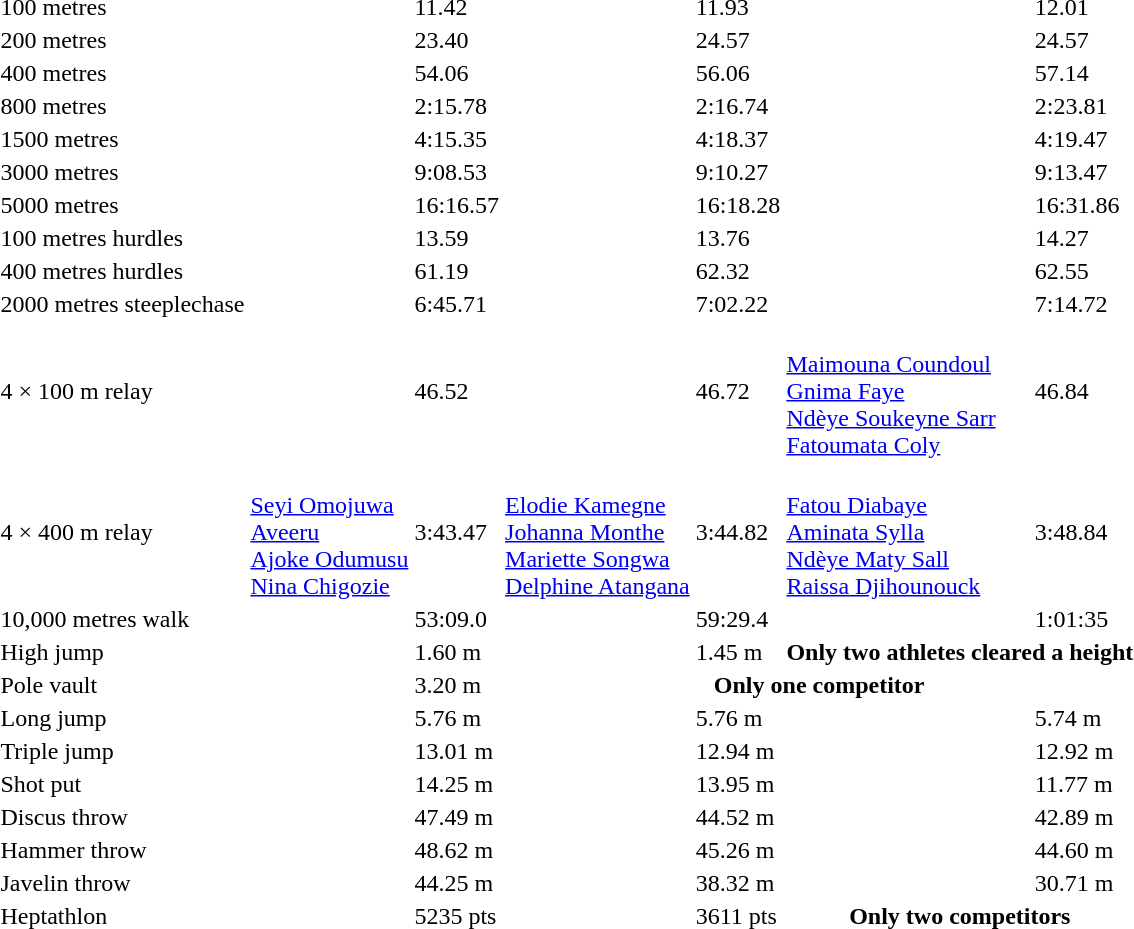<table>
<tr>
<td>100 metres</td>
<td></td>
<td>11.42</td>
<td></td>
<td>11.93</td>
<td></td>
<td>12.01</td>
</tr>
<tr>
<td>200 metres</td>
<td></td>
<td>23.40</td>
<td></td>
<td>24.57</td>
<td></td>
<td>24.57</td>
</tr>
<tr>
<td>400 metres</td>
<td></td>
<td>54.06</td>
<td></td>
<td>56.06</td>
<td></td>
<td>57.14</td>
</tr>
<tr>
<td>800 metres</td>
<td></td>
<td>2:15.78</td>
<td></td>
<td>2:16.74</td>
<td></td>
<td>2:23.81</td>
</tr>
<tr>
<td>1500 metres</td>
<td></td>
<td>4:15.35</td>
<td></td>
<td>4:18.37</td>
<td></td>
<td>4:19.47</td>
</tr>
<tr>
<td>3000 metres</td>
<td></td>
<td>9:08.53</td>
<td></td>
<td>9:10.27</td>
<td></td>
<td>9:13.47</td>
</tr>
<tr>
<td>5000 metres</td>
<td></td>
<td>16:16.57</td>
<td></td>
<td>16:18.28</td>
<td></td>
<td>16:31.86</td>
</tr>
<tr>
<td>100 metres hurdles</td>
<td></td>
<td>13.59</td>
<td></td>
<td>13.76</td>
<td></td>
<td>14.27</td>
</tr>
<tr>
<td>400 metres hurdles</td>
<td></td>
<td>61.19</td>
<td></td>
<td>62.32</td>
<td></td>
<td>62.55</td>
</tr>
<tr>
<td>2000 metres steeplechase</td>
<td></td>
<td>6:45.71</td>
<td></td>
<td>7:02.22</td>
<td></td>
<td>7:14.72</td>
</tr>
<tr>
<td>4 × 100 m relay</td>
<td></td>
<td>46.52</td>
<td></td>
<td>46.72</td>
<td><br><a href='#'>Maimouna Coundoul</a><br><a href='#'>Gnima Faye</a><br><a href='#'>Ndèye Soukeyne Sarr</a><br><a href='#'>Fatoumata Coly</a></td>
<td>46.84</td>
</tr>
<tr>
<td>4 × 400 m relay</td>
<td><br><a href='#'>Seyi Omojuwa</a><br><a href='#'>Aveeru</a><br><a href='#'>Ajoke Odumusu</a><br><a href='#'>Nina Chigozie</a></td>
<td>3:43.47</td>
<td><br><a href='#'>Elodie Kamegne</a><br><a href='#'>Johanna Monthe</a><br><a href='#'>Mariette Songwa</a><br><a href='#'>Delphine Atangana</a></td>
<td>3:44.82</td>
<td><br><a href='#'>Fatou Diabaye</a><br><a href='#'>Aminata Sylla</a><br><a href='#'>Ndèye Maty Sall</a><br><a href='#'>Raissa Djihounouck</a></td>
<td>3:48.84</td>
</tr>
<tr>
<td>10,000 metres walk</td>
<td></td>
<td>53:09.0</td>
<td></td>
<td>59:29.4</td>
<td></td>
<td>1:01:35</td>
</tr>
<tr>
<td>High jump</td>
<td></td>
<td>1.60 m</td>
<td></td>
<td>1.45 m</td>
<th colspan=2>Only two athletes cleared a height</th>
</tr>
<tr>
<td>Pole vault</td>
<td></td>
<td>3.20 m</td>
<th colspan=4>Only one competitor</th>
</tr>
<tr>
<td>Long jump</td>
<td></td>
<td>5.76 m</td>
<td></td>
<td>5.76 m</td>
<td></td>
<td>5.74 m</td>
</tr>
<tr>
<td>Triple jump</td>
<td></td>
<td>13.01 m</td>
<td></td>
<td>12.94 m</td>
<td></td>
<td>12.92 m</td>
</tr>
<tr>
<td>Shot put</td>
<td></td>
<td>14.25 m</td>
<td></td>
<td>13.95 m</td>
<td></td>
<td>11.77 m</td>
</tr>
<tr>
<td>Discus throw</td>
<td></td>
<td>47.49 m</td>
<td></td>
<td>44.52 m</td>
<td></td>
<td>42.89 m</td>
</tr>
<tr>
<td>Hammer throw</td>
<td></td>
<td>48.62 m</td>
<td></td>
<td>45.26 m</td>
<td></td>
<td>44.60 m</td>
</tr>
<tr>
<td>Javelin throw</td>
<td></td>
<td>44.25 m</td>
<td></td>
<td>38.32 m</td>
<td></td>
<td>30.71 m</td>
</tr>
<tr>
<td>Heptathlon</td>
<td></td>
<td>5235 pts</td>
<td></td>
<td>3611 pts</td>
<th colspan=2>Only two competitors</th>
</tr>
</table>
